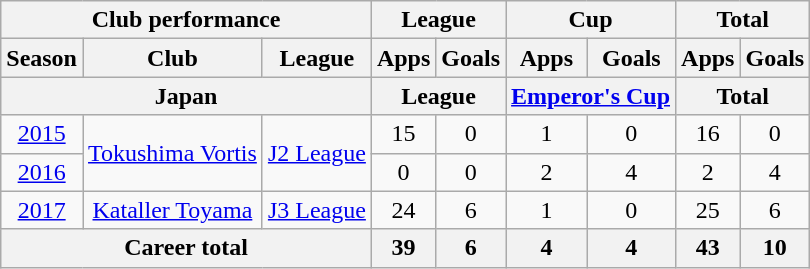<table class="wikitable" style="text-align:center">
<tr>
<th colspan=3>Club performance</th>
<th colspan=2>League</th>
<th colspan=2>Cup</th>
<th colspan=2>Total</th>
</tr>
<tr>
<th>Season</th>
<th>Club</th>
<th>League</th>
<th>Apps</th>
<th>Goals</th>
<th>Apps</th>
<th>Goals</th>
<th>Apps</th>
<th>Goals</th>
</tr>
<tr>
<th colspan=3>Japan</th>
<th colspan=2>League</th>
<th colspan=2><a href='#'>Emperor's Cup</a></th>
<th colspan=2>Total</th>
</tr>
<tr>
<td><a href='#'>2015</a></td>
<td rowspan="2"><a href='#'>Tokushima Vortis</a></td>
<td rowspan="2"><a href='#'>J2 League</a></td>
<td>15</td>
<td>0</td>
<td>1</td>
<td>0</td>
<td>16</td>
<td>0</td>
</tr>
<tr>
<td><a href='#'>2016</a></td>
<td>0</td>
<td>0</td>
<td>2</td>
<td>4</td>
<td>2</td>
<td>4</td>
</tr>
<tr>
<td><a href='#'>2017</a></td>
<td rowspan="1"><a href='#'>Kataller Toyama</a></td>
<td rowspan="1"><a href='#'>J3 League</a></td>
<td>24</td>
<td>6</td>
<td>1</td>
<td>0</td>
<td>25</td>
<td>6</td>
</tr>
<tr>
<th colspan=3>Career total</th>
<th>39</th>
<th>6</th>
<th>4</th>
<th>4</th>
<th>43</th>
<th>10</th>
</tr>
</table>
